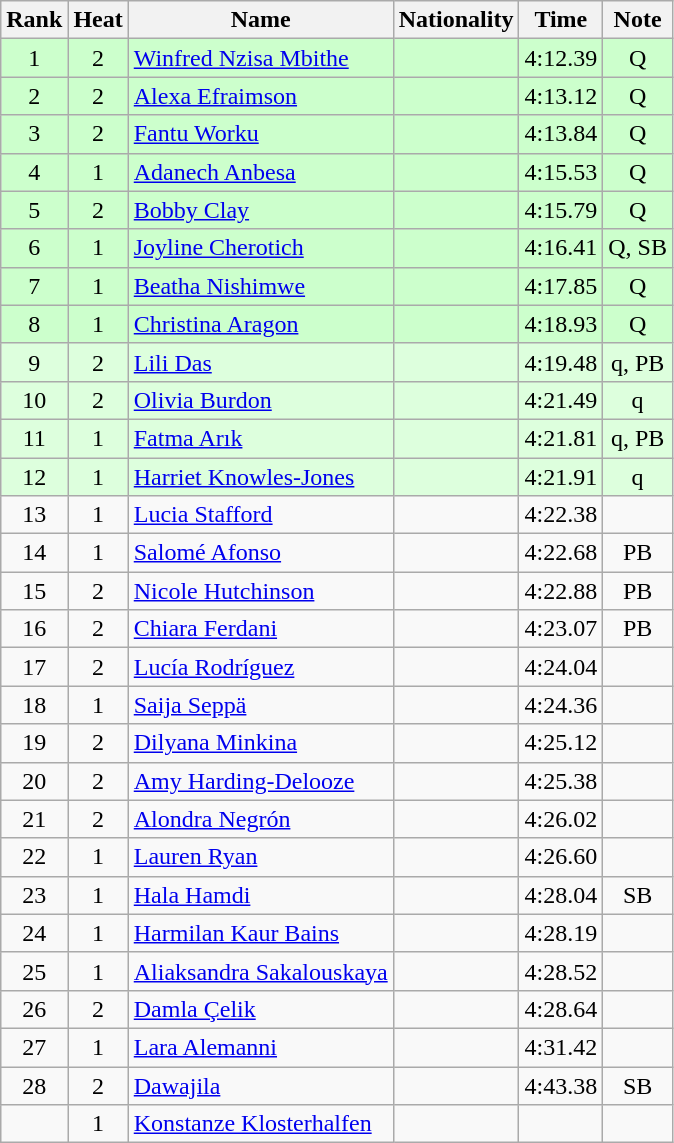<table class="wikitable sortable" style="text-align:center">
<tr>
<th>Rank</th>
<th>Heat</th>
<th>Name</th>
<th>Nationality</th>
<th>Time</th>
<th>Note</th>
</tr>
<tr bgcolor=ccffcc>
<td>1</td>
<td>2</td>
<td align=left><a href='#'>Winfred Nzisa Mbithe</a></td>
<td align=left></td>
<td>4:12.39</td>
<td>Q</td>
</tr>
<tr bgcolor=ccffcc>
<td>2</td>
<td>2</td>
<td align=left><a href='#'>Alexa Efraimson</a></td>
<td align=left></td>
<td>4:13.12</td>
<td>Q</td>
</tr>
<tr bgcolor=ccffcc>
<td>3</td>
<td>2</td>
<td align=left><a href='#'>Fantu Worku</a></td>
<td align=left></td>
<td>4:13.84</td>
<td>Q</td>
</tr>
<tr bgcolor=ccffcc>
<td>4</td>
<td>1</td>
<td align=left><a href='#'>Adanech Anbesa</a></td>
<td align=left></td>
<td>4:15.53</td>
<td>Q</td>
</tr>
<tr bgcolor=ccffcc>
<td>5</td>
<td>2</td>
<td align=left><a href='#'>Bobby Clay</a></td>
<td align=left></td>
<td>4:15.79</td>
<td>Q</td>
</tr>
<tr bgcolor=ccffcc>
<td>6</td>
<td>1</td>
<td align=left><a href='#'>Joyline Cherotich</a></td>
<td align=left></td>
<td>4:16.41</td>
<td>Q, SB</td>
</tr>
<tr bgcolor=ccffcc>
<td>7</td>
<td>1</td>
<td align=left><a href='#'>Beatha Nishimwe</a></td>
<td align=left></td>
<td>4:17.85</td>
<td>Q</td>
</tr>
<tr bgcolor=ccffcc>
<td>8</td>
<td>1</td>
<td align=left><a href='#'>Christina Aragon</a></td>
<td align=left></td>
<td>4:18.93</td>
<td>Q</td>
</tr>
<tr bgcolor=ddffdd>
<td>9</td>
<td>2</td>
<td align=left><a href='#'>Lili Das</a></td>
<td align=left></td>
<td>4:19.48</td>
<td>q, PB</td>
</tr>
<tr bgcolor=ddffdd>
<td>10</td>
<td>2</td>
<td align=left><a href='#'>Olivia Burdon</a></td>
<td align=left></td>
<td>4:21.49</td>
<td>q</td>
</tr>
<tr bgcolor=ddffdd>
<td>11</td>
<td>1</td>
<td align=left><a href='#'>Fatma Arık</a></td>
<td align=left></td>
<td>4:21.81</td>
<td>q, PB</td>
</tr>
<tr bgcolor=ddffdd>
<td>12</td>
<td>1</td>
<td align=left><a href='#'>Harriet Knowles-Jones</a></td>
<td align=left></td>
<td>4:21.91</td>
<td>q</td>
</tr>
<tr>
<td>13</td>
<td>1</td>
<td align=left><a href='#'>Lucia Stafford</a></td>
<td align=left></td>
<td>4:22.38</td>
<td></td>
</tr>
<tr>
<td>14</td>
<td>1</td>
<td align=left><a href='#'>Salomé Afonso</a></td>
<td align=left></td>
<td>4:22.68</td>
<td>PB</td>
</tr>
<tr>
<td>15</td>
<td>2</td>
<td align=left><a href='#'>Nicole Hutchinson</a></td>
<td align=left></td>
<td>4:22.88</td>
<td>PB</td>
</tr>
<tr>
<td>16</td>
<td>2</td>
<td align=left><a href='#'>Chiara Ferdani</a></td>
<td align=left></td>
<td>4:23.07</td>
<td>PB</td>
</tr>
<tr>
<td>17</td>
<td>2</td>
<td align=left><a href='#'>Lucía Rodríguez</a></td>
<td align=left></td>
<td>4:24.04</td>
<td></td>
</tr>
<tr>
<td>18</td>
<td>1</td>
<td align=left><a href='#'>Saija Seppä</a></td>
<td align=left></td>
<td>4:24.36</td>
<td></td>
</tr>
<tr>
<td>19</td>
<td>2</td>
<td align=left><a href='#'>Dilyana Minkina</a></td>
<td align=left></td>
<td>4:25.12</td>
<td></td>
</tr>
<tr>
<td>20</td>
<td>2</td>
<td align=left><a href='#'>Amy Harding-Delooze</a></td>
<td align=left></td>
<td>4:25.38</td>
<td></td>
</tr>
<tr>
<td>21</td>
<td>2</td>
<td align=left><a href='#'>Alondra Negrón</a></td>
<td align=left></td>
<td>4:26.02</td>
<td></td>
</tr>
<tr>
<td>22</td>
<td>1</td>
<td align=left><a href='#'>Lauren Ryan</a></td>
<td align=left></td>
<td>4:26.60</td>
<td></td>
</tr>
<tr>
<td>23</td>
<td>1</td>
<td align=left><a href='#'>Hala Hamdi</a></td>
<td align=left></td>
<td>4:28.04</td>
<td>SB</td>
</tr>
<tr>
<td>24</td>
<td>1</td>
<td align=left><a href='#'>Harmilan Kaur Bains</a></td>
<td align=left></td>
<td>4:28.19</td>
<td></td>
</tr>
<tr>
<td>25</td>
<td>1</td>
<td align=left><a href='#'>Aliaksandra Sakalouskaya</a></td>
<td align=left></td>
<td>4:28.52</td>
<td></td>
</tr>
<tr>
<td>26</td>
<td>2</td>
<td align=left><a href='#'>Damla Çelik</a></td>
<td align=left></td>
<td>4:28.64</td>
<td></td>
</tr>
<tr>
<td>27</td>
<td>1</td>
<td align=left><a href='#'>Lara Alemanni</a></td>
<td align=left></td>
<td>4:31.42</td>
<td></td>
</tr>
<tr>
<td>28</td>
<td>2</td>
<td align=left><a href='#'>Dawajila</a></td>
<td align=left></td>
<td>4:43.38</td>
<td>SB</td>
</tr>
<tr>
<td></td>
<td>1</td>
<td align=left><a href='#'>Konstanze Klosterhalfen</a></td>
<td align=left></td>
<td></td>
<td></td>
</tr>
</table>
